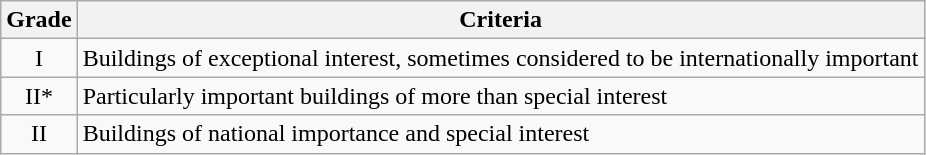<table class="wikitable">
<tr>
<th>Grade</th>
<th>Criteria</th>
</tr>
<tr>
<td align="center" >I</td>
<td>Buildings of exceptional interest, sometimes considered to be internationally important</td>
</tr>
<tr>
<td align="center" >II*</td>
<td>Particularly important buildings of more than special interest</td>
</tr>
<tr>
<td align="center" >II</td>
<td>Buildings of national importance and special interest</td>
</tr>
</table>
